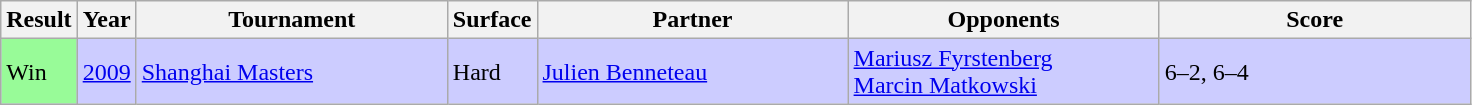<table class="sortable wikitable">
<tr>
<th>Result</th>
<th>Year</th>
<th width=200>Tournament</th>
<th>Surface</th>
<th width=200>Partner</th>
<th width=200>Opponents</th>
<th width=200 class=unsortable>Score</th>
</tr>
<tr style="background:#ccf;">
<td style="background:#98fb98;">Win</td>
<td><a href='#'>2009</a></td>
<td><a href='#'>Shanghai Masters</a></td>
<td>Hard</td>
<td> <a href='#'>Julien Benneteau</a></td>
<td> <a href='#'>Mariusz Fyrstenberg</a> <br>  <a href='#'>Marcin Matkowski</a></td>
<td>6–2, 6–4</td>
</tr>
</table>
